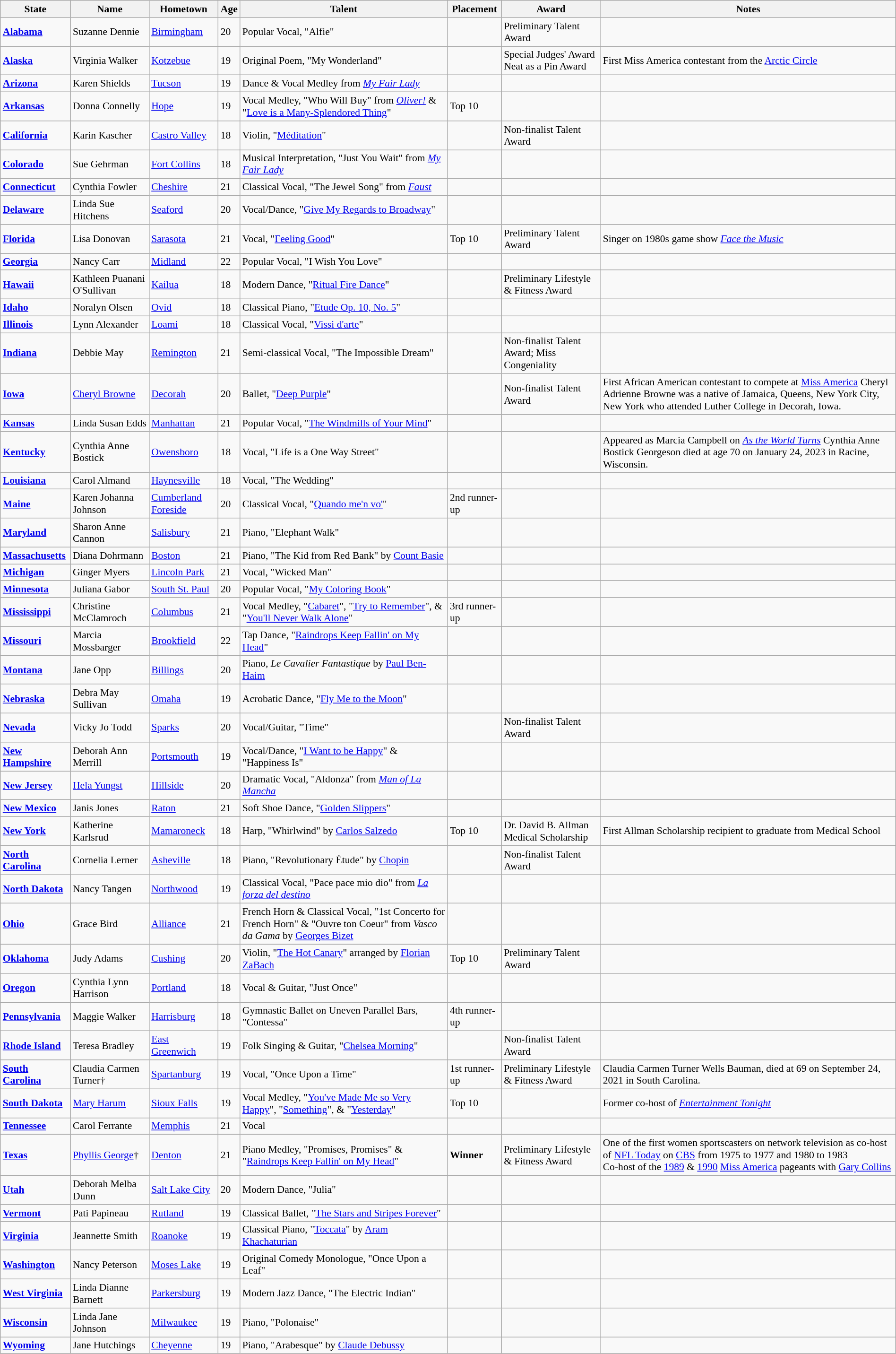<table class="wikitable" style="width:100%; font-size:90%;">
<tr>
<th>State</th>
<th>Name</th>
<th>Hometown</th>
<th>Age</th>
<th>Talent</th>
<th>Placement</th>
<th>Award</th>
<th>Notes</th>
</tr>
<tr>
<td> <strong><a href='#'>Alabama</a></strong></td>
<td>Suzanne Dennie</td>
<td><a href='#'>Birmingham</a></td>
<td>20</td>
<td>Popular Vocal, "Alfie"</td>
<td></td>
<td>Preliminary Talent Award</td>
<td></td>
</tr>
<tr>
<td> <strong><a href='#'>Alaska</a></strong></td>
<td>Virginia Walker</td>
<td><a href='#'>Kotzebue</a></td>
<td>19</td>
<td>Original Poem, "My Wonderland"</td>
<td></td>
<td>Special Judges' Award<br>Neat as a Pin Award</td>
<td>First Miss America contestant from the <a href='#'>Arctic Circle</a></td>
</tr>
<tr>
<td> <strong><a href='#'>Arizona</a></strong></td>
<td>Karen Shields</td>
<td><a href='#'>Tucson</a></td>
<td>19</td>
<td>Dance & Vocal Medley from <em><a href='#'>My Fair Lady</a></em></td>
<td></td>
<td></td>
<td></td>
</tr>
<tr>
<td> <strong><a href='#'>Arkansas</a></strong></td>
<td>Donna Connelly</td>
<td><a href='#'>Hope</a></td>
<td>19</td>
<td>Vocal Medley, "Who Will Buy" from <em><a href='#'>Oliver!</a></em> & "<a href='#'>Love is a Many-Splendored Thing</a>"</td>
<td>Top 10</td>
<td></td>
<td></td>
</tr>
<tr>
<td> <strong><a href='#'>California</a></strong></td>
<td>Karin Kascher</td>
<td><a href='#'>Castro Valley</a></td>
<td>18</td>
<td>Violin, "<a href='#'>Méditation</a>"</td>
<td></td>
<td>Non-finalist Talent Award</td>
<td></td>
</tr>
<tr>
<td> <strong><a href='#'>Colorado</a></strong></td>
<td>Sue Gehrman</td>
<td><a href='#'>Fort Collins</a></td>
<td>18</td>
<td>Musical Interpretation, "Just You Wait" from <em><a href='#'>My Fair Lady</a></em></td>
<td></td>
<td></td>
<td></td>
</tr>
<tr>
<td> <strong><a href='#'>Connecticut</a></strong></td>
<td>Cynthia Fowler</td>
<td><a href='#'>Cheshire</a></td>
<td>21</td>
<td>Classical Vocal, "The Jewel Song" from <em><a href='#'>Faust</a></em></td>
<td></td>
<td></td>
<td></td>
</tr>
<tr>
<td> <strong><a href='#'>Delaware</a></strong></td>
<td>Linda Sue Hitchens</td>
<td><a href='#'>Seaford</a></td>
<td>20</td>
<td>Vocal/Dance, "<a href='#'>Give My Regards to Broadway</a>"</td>
<td></td>
<td></td>
<td></td>
</tr>
<tr>
<td> <strong><a href='#'>Florida</a></strong></td>
<td>Lisa Donovan</td>
<td><a href='#'>Sarasota</a></td>
<td>21</td>
<td>Vocal, "<a href='#'>Feeling Good</a>"</td>
<td>Top 10</td>
<td>Preliminary Talent Award</td>
<td>Singer on 1980s game show <em><a href='#'>Face the Music</a></em></td>
</tr>
<tr>
<td> <strong><a href='#'>Georgia</a></strong></td>
<td>Nancy Carr</td>
<td><a href='#'>Midland</a></td>
<td>22</td>
<td>Popular Vocal, "I Wish You Love"</td>
<td></td>
<td></td>
<td></td>
</tr>
<tr>
<td> <strong><a href='#'>Hawaii</a></strong></td>
<td>Kathleen Puanani O'Sullivan</td>
<td><a href='#'>Kailua</a></td>
<td>18</td>
<td>Modern Dance, "<a href='#'>Ritual Fire Dance</a>"</td>
<td></td>
<td>Preliminary Lifestyle & Fitness Award</td>
<td></td>
</tr>
<tr>
<td> <strong><a href='#'>Idaho</a></strong></td>
<td>Noralyn Olsen</td>
<td><a href='#'>Ovid</a></td>
<td>18</td>
<td>Classical Piano, "<a href='#'>Etude Op. 10, No. 5</a>"</td>
<td></td>
<td></td>
<td></td>
</tr>
<tr>
<td> <strong><a href='#'>Illinois</a></strong></td>
<td>Lynn Alexander</td>
<td><a href='#'>Loami</a></td>
<td>18</td>
<td>Classical Vocal, "<a href='#'>Vissi d'arte</a>"</td>
<td></td>
<td></td>
<td></td>
</tr>
<tr>
<td> <strong><a href='#'>Indiana</a></strong></td>
<td>Debbie May</td>
<td><a href='#'>Remington</a></td>
<td>21</td>
<td>Semi-classical Vocal, "The Impossible Dream"</td>
<td></td>
<td>Non-finalist Talent Award; Miss Congeniality</td>
<td></td>
</tr>
<tr>
<td> <strong><a href='#'>Iowa</a></strong></td>
<td><a href='#'>Cheryl Browne</a></td>
<td><a href='#'>Decorah</a></td>
<td>20</td>
<td>Ballet, "<a href='#'>Deep Purple</a>"</td>
<td></td>
<td>Non-finalist Talent Award</td>
<td>First African American contestant to compete at <a href='#'>Miss America</a> Cheryl Adrienne Browne was a native of Jamaica, Queens, New York City, New York who attended Luther College in Decorah, Iowa.</td>
</tr>
<tr>
<td> <strong><a href='#'>Kansas</a></strong></td>
<td>Linda Susan Edds</td>
<td><a href='#'>Manhattan</a></td>
<td>21</td>
<td>Popular Vocal, "<a href='#'>The Windmills of Your Mind</a>"</td>
<td></td>
<td></td>
<td></td>
</tr>
<tr>
<td> <strong><a href='#'>Kentucky</a></strong></td>
<td>Cynthia Anne Bostick</td>
<td><a href='#'>Owensboro</a></td>
<td>18</td>
<td>Vocal, "Life is a One Way Street"</td>
<td></td>
<td></td>
<td>Appeared as Marcia Campbell on <em><a href='#'>As the World Turns</a></em> Cynthia Anne Bostick Georgeson died at age 70 on January 24, 2023 in Racine, Wisconsin.</td>
</tr>
<tr>
<td> <strong><a href='#'>Louisiana</a></strong></td>
<td>Carol Almand</td>
<td><a href='#'>Haynesville</a></td>
<td>18</td>
<td>Vocal, "The Wedding"</td>
<td></td>
<td></td>
<td></td>
</tr>
<tr>
<td> <strong><a href='#'>Maine</a></strong></td>
<td>Karen Johanna Johnson</td>
<td><a href='#'>Cumberland Foreside</a></td>
<td>20</td>
<td>Classical Vocal, "<a href='#'>Quando me'n vo'</a>"</td>
<td>2nd runner-up</td>
<td></td>
<td></td>
</tr>
<tr>
<td> <strong><a href='#'>Maryland</a></strong></td>
<td>Sharon Anne Cannon</td>
<td><a href='#'>Salisbury</a></td>
<td>21</td>
<td>Piano, "Elephant Walk"</td>
<td></td>
<td></td>
<td></td>
</tr>
<tr>
<td> <strong><a href='#'>Massachusetts</a></strong></td>
<td>Diana Dohrmann</td>
<td><a href='#'>Boston</a></td>
<td>21</td>
<td>Piano, "The Kid from Red Bank" by <a href='#'>Count Basie</a></td>
<td></td>
<td></td>
<td></td>
</tr>
<tr>
<td> <strong><a href='#'>Michigan</a></strong></td>
<td>Ginger Myers</td>
<td><a href='#'>Lincoln Park</a></td>
<td>21</td>
<td>Vocal, "Wicked Man"</td>
<td></td>
<td></td>
<td></td>
</tr>
<tr>
<td> <strong><a href='#'>Minnesota</a></strong></td>
<td>Juliana Gabor</td>
<td><a href='#'>South St. Paul</a></td>
<td>20</td>
<td>Popular Vocal, "<a href='#'>My Coloring Book</a>"</td>
<td></td>
<td></td>
<td></td>
</tr>
<tr>
<td> <strong><a href='#'>Mississippi</a></strong></td>
<td>Christine McClamroch</td>
<td><a href='#'>Columbus</a></td>
<td>21</td>
<td>Vocal Medley, "<a href='#'>Cabaret</a>", "<a href='#'>Try to Remember</a>", & "<a href='#'>You'll Never Walk Alone</a>"</td>
<td>3rd runner-up</td>
<td></td>
<td></td>
</tr>
<tr>
<td> <strong><a href='#'>Missouri</a></strong></td>
<td>Marcia Mossbarger</td>
<td><a href='#'>Brookfield</a></td>
<td>22</td>
<td>Tap Dance, "<a href='#'>Raindrops Keep Fallin' on My Head</a>"</td>
<td></td>
<td></td>
<td></td>
</tr>
<tr>
<td> <strong><a href='#'>Montana</a></strong></td>
<td>Jane Opp</td>
<td><a href='#'>Billings</a></td>
<td>20</td>
<td>Piano, <em>Le Cavalier Fantastique</em> by <a href='#'>Paul Ben-Haim</a></td>
<td></td>
<td></td>
<td></td>
</tr>
<tr>
<td> <strong><a href='#'>Nebraska</a></strong></td>
<td>Debra May Sullivan</td>
<td><a href='#'>Omaha</a></td>
<td>19</td>
<td>Acrobatic Dance, "<a href='#'>Fly Me to the Moon</a>"</td>
<td></td>
<td></td>
<td></td>
</tr>
<tr>
<td> <strong><a href='#'>Nevada</a></strong></td>
<td>Vicky Jo Todd</td>
<td><a href='#'>Sparks</a></td>
<td>20</td>
<td>Vocal/Guitar, "Time"</td>
<td></td>
<td>Non-finalist Talent Award</td>
<td></td>
</tr>
<tr>
<td> <strong><a href='#'>New Hampshire</a></strong></td>
<td>Deborah Ann Merrill</td>
<td><a href='#'>Portsmouth</a></td>
<td>19</td>
<td>Vocal/Dance, "<a href='#'>I Want to be Happy</a>" & "Happiness Is"</td>
<td></td>
<td></td>
<td></td>
</tr>
<tr>
<td> <strong><a href='#'>New Jersey</a></strong></td>
<td><a href='#'>Hela Yungst</a></td>
<td><a href='#'>Hillside</a></td>
<td>20</td>
<td>Dramatic Vocal, "Aldonza" from <em><a href='#'>Man of La Mancha</a></em></td>
<td></td>
<td></td>
<td></td>
</tr>
<tr>
<td> <strong><a href='#'>New Mexico</a></strong></td>
<td>Janis Jones</td>
<td><a href='#'>Raton</a></td>
<td>21</td>
<td>Soft Shoe Dance, "<a href='#'>Golden Slippers</a>"</td>
<td></td>
<td></td>
<td></td>
</tr>
<tr>
<td> <strong><a href='#'>New York</a></strong></td>
<td>Katherine Karlsrud</td>
<td><a href='#'>Mamaroneck</a></td>
<td>18</td>
<td>Harp, "Whirlwind" by <a href='#'>Carlos Salzedo</a></td>
<td>Top 10</td>
<td>Dr. David B. Allman Medical Scholarship</td>
<td>First Allman Scholarship recipient to graduate from Medical School</td>
</tr>
<tr>
<td> <strong><a href='#'>North Carolina</a></strong></td>
<td>Cornelia Lerner</td>
<td><a href='#'>Asheville</a></td>
<td>18</td>
<td>Piano, "Revolutionary Étude" by <a href='#'>Chopin</a></td>
<td></td>
<td>Non-finalist Talent Award</td>
<td></td>
</tr>
<tr>
<td> <strong><a href='#'>North Dakota</a></strong></td>
<td>Nancy Tangen</td>
<td><a href='#'>Northwood</a></td>
<td>19</td>
<td>Classical Vocal, "Pace pace mio dio" from <em><a href='#'>La forza del destino</a></em></td>
<td></td>
<td></td>
<td></td>
</tr>
<tr>
<td> <strong><a href='#'>Ohio</a></strong></td>
<td>Grace Bird</td>
<td><a href='#'>Alliance</a></td>
<td>21</td>
<td>French Horn & Classical Vocal, "1st Concerto for French Horn" & "Ouvre ton Coeur" from <em>Vasco da Gama</em> by <a href='#'>Georges Bizet</a></td>
<td></td>
<td></td>
<td></td>
</tr>
<tr>
<td> <strong><a href='#'>Oklahoma</a></strong></td>
<td>Judy Adams</td>
<td><a href='#'>Cushing</a></td>
<td>20</td>
<td>Violin, "<a href='#'>The Hot Canary</a>" arranged by <a href='#'>Florian ZaBach</a></td>
<td>Top 10</td>
<td>Preliminary Talent Award</td>
<td></td>
</tr>
<tr>
<td> <strong><a href='#'>Oregon</a></strong></td>
<td>Cynthia Lynn Harrison</td>
<td><a href='#'>Portland</a></td>
<td>18</td>
<td>Vocal & Guitar, "Just Once"</td>
<td></td>
<td></td>
<td></td>
</tr>
<tr>
<td> <strong><a href='#'>Pennsylvania</a></strong></td>
<td>Maggie Walker</td>
<td><a href='#'>Harrisburg</a></td>
<td>18</td>
<td>Gymnastic Ballet on Uneven Parallel Bars, "Contessa"</td>
<td>4th runner-up</td>
<td></td>
<td></td>
</tr>
<tr>
<td> <strong><a href='#'>Rhode Island</a></strong></td>
<td>Teresa Bradley</td>
<td><a href='#'>East Greenwich</a></td>
<td>19</td>
<td>Folk Singing & Guitar, "<a href='#'>Chelsea Morning</a>"</td>
<td></td>
<td>Non-finalist Talent Award</td>
<td></td>
</tr>
<tr>
<td> <strong><a href='#'>South Carolina</a></strong></td>
<td>Claudia Carmen Turner†</td>
<td><a href='#'>Spartanburg</a></td>
<td>19</td>
<td>Vocal, "Once Upon a Time"</td>
<td>1st runner-up</td>
<td>Preliminary Lifestyle & Fitness Award</td>
<td>Claudia Carmen Turner Wells Bauman, died at 69 on September 24, 2021 in South Carolina.</td>
</tr>
<tr>
<td> <strong><a href='#'>South Dakota</a></strong></td>
<td><a href='#'>Mary Harum</a></td>
<td><a href='#'>Sioux Falls</a></td>
<td>19</td>
<td>Vocal Medley, "<a href='#'>You've Made Me so Very Happy</a>", "<a href='#'>Something</a>", & "<a href='#'>Yesterday</a>"</td>
<td>Top 10</td>
<td></td>
<td>Former co-host of <em><a href='#'>Entertainment Tonight</a></em></td>
</tr>
<tr>
<td> <strong><a href='#'>Tennessee</a></strong></td>
<td>Carol Ferrante</td>
<td><a href='#'>Memphis</a></td>
<td>21</td>
<td>Vocal</td>
<td></td>
<td></td>
<td></td>
</tr>
<tr>
<td> <strong><a href='#'>Texas</a></strong></td>
<td><a href='#'>Phyllis George</a>†</td>
<td><a href='#'>Denton</a></td>
<td>21</td>
<td>Piano Medley, "Promises, Promises" & "<a href='#'>Raindrops Keep Fallin' on My Head</a>"</td>
<td><strong>Winner</strong></td>
<td>Preliminary Lifestyle & Fitness Award</td>
<td>One of the first women sportscasters on network television as co-host of <a href='#'>NFL Today</a> on <a href='#'>CBS</a> from 1975 to 1977 and 1980 to 1983<br>Co-host of the <a href='#'>1989</a> & <a href='#'>1990</a> <a href='#'>Miss America</a> pageants with <a href='#'>Gary Collins</a></td>
</tr>
<tr>
<td> <strong><a href='#'>Utah</a></strong></td>
<td>Deborah Melba Dunn</td>
<td><a href='#'>Salt Lake City</a></td>
<td>20</td>
<td>Modern Dance, "Julia"</td>
<td></td>
<td></td>
<td></td>
</tr>
<tr>
<td> <strong><a href='#'>Vermont</a></strong></td>
<td>Pati Papineau</td>
<td><a href='#'>Rutland</a></td>
<td>19</td>
<td>Classical Ballet, "<a href='#'>The Stars and Stripes Forever</a>"</td>
<td></td>
<td></td>
<td></td>
</tr>
<tr>
<td> <strong><a href='#'>Virginia</a></strong></td>
<td>Jeannette Smith</td>
<td><a href='#'>Roanoke</a></td>
<td>19</td>
<td>Classical Piano, "<a href='#'>Toccata</a>" by <a href='#'>Aram Khachaturian</a></td>
<td></td>
<td></td>
<td></td>
</tr>
<tr>
<td> <strong><a href='#'>Washington</a></strong></td>
<td>Nancy Peterson</td>
<td><a href='#'>Moses Lake</a></td>
<td>19</td>
<td>Original Comedy Monologue, "Once Upon a Leaf"</td>
<td></td>
<td></td>
<td></td>
</tr>
<tr>
<td> <strong><a href='#'>West Virginia</a></strong></td>
<td>Linda Dianne Barnett</td>
<td><a href='#'>Parkersburg</a></td>
<td>19</td>
<td>Modern Jazz Dance, "The Electric Indian"</td>
<td></td>
<td></td>
<td></td>
</tr>
<tr>
<td> <strong><a href='#'>Wisconsin</a></strong></td>
<td>Linda Jane Johnson</td>
<td><a href='#'>Milwaukee</a></td>
<td>19</td>
<td>Piano, "Polonaise"</td>
<td></td>
<td></td>
<td></td>
</tr>
<tr>
<td> <strong><a href='#'>Wyoming</a></strong></td>
<td>Jane Hutchings</td>
<td><a href='#'>Cheyenne</a></td>
<td>19</td>
<td>Piano, "Arabesque" by <a href='#'>Claude Debussy</a></td>
<td></td>
<td></td>
<td></td>
</tr>
</table>
